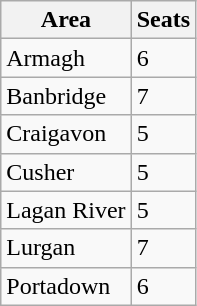<table class="wikitable">
<tr>
<th>Area</th>
<th>Seats</th>
</tr>
<tr>
<td>Armagh</td>
<td>6</td>
</tr>
<tr>
<td>Banbridge</td>
<td>7</td>
</tr>
<tr>
<td>Craigavon</td>
<td>5</td>
</tr>
<tr>
<td>Cusher</td>
<td>5</td>
</tr>
<tr>
<td>Lagan River</td>
<td>5</td>
</tr>
<tr>
<td>Lurgan</td>
<td>7</td>
</tr>
<tr>
<td>Portadown</td>
<td>6</td>
</tr>
</table>
